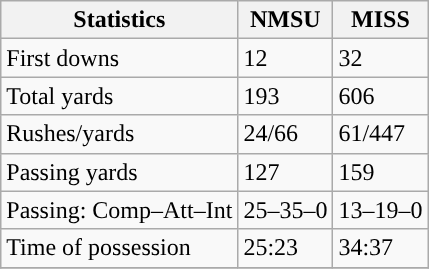<table class="wikitable" style="float: left;">
<tr>
<th>Statistics</th>
<th>NMSU</th>
<th>MISS</th>
</tr>
<tr>
<td>First downs</td>
<td>12</td>
<td>32</td>
</tr>
<tr>
<td>Total yards</td>
<td>193</td>
<td>606</td>
</tr>
<tr>
<td>Rushes/yards</td>
<td>24/66</td>
<td>61/447</td>
</tr>
<tr>
<td>Passing yards</td>
<td>127</td>
<td>159</td>
</tr>
<tr>
<td>Passing: Comp–Att–Int</td>
<td>25–35–0</td>
<td>13–19–0</td>
</tr>
<tr>
<td>Time of possession</td>
<td>25:23</td>
<td>34:37</td>
</tr>
<tr>
</tr>
</table>
